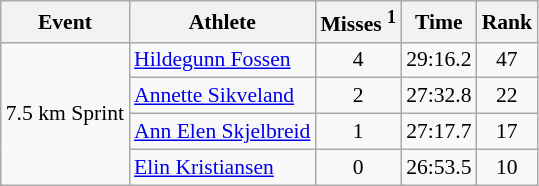<table class="wikitable" style="font-size:90%">
<tr>
<th>Event</th>
<th>Athlete</th>
<th>Misses <sup>1</sup></th>
<th>Time</th>
<th>Rank</th>
</tr>
<tr>
<td rowspan="4">7.5 km Sprint</td>
<td><a href='#'>Hildegunn Fossen</a></td>
<td align="center">4</td>
<td align="center">29:16.2</td>
<td align="center">47</td>
</tr>
<tr>
<td><a href='#'>Annette Sikveland</a></td>
<td align="center">2</td>
<td align="center">27:32.8</td>
<td align="center">22</td>
</tr>
<tr>
<td><a href='#'>Ann Elen Skjelbreid</a></td>
<td align="center">1</td>
<td align="center">27:17.7</td>
<td align="center">17</td>
</tr>
<tr>
<td><a href='#'>Elin Kristiansen</a></td>
<td align="center">0</td>
<td align="center">26:53.5</td>
<td align="center">10</td>
</tr>
</table>
